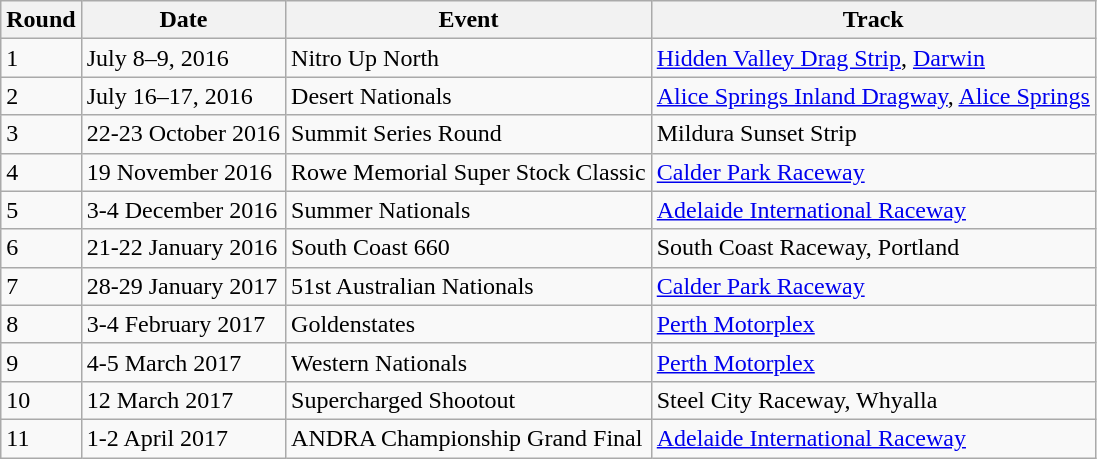<table class="wikitable">
<tr>
<th>Round</th>
<th>Date</th>
<th>Event</th>
<th>Track</th>
</tr>
<tr>
<td>1</td>
<td>July 8–9, 2016</td>
<td>Nitro Up North</td>
<td><a href='#'>Hidden Valley Drag Strip</a>, <a href='#'>Darwin</a></td>
</tr>
<tr>
<td>2</td>
<td>July 16–17, 2016</td>
<td>Desert Nationals</td>
<td><a href='#'>Alice Springs Inland Dragway</a>, <a href='#'>Alice Springs</a></td>
</tr>
<tr>
<td>3</td>
<td>22-23 October 2016</td>
<td>Summit Series Round</td>
<td>Mildura Sunset Strip</td>
</tr>
<tr>
<td>4</td>
<td>19 November 2016</td>
<td>Rowe Memorial Super Stock Classic</td>
<td><a href='#'>Calder Park Raceway</a></td>
</tr>
<tr>
<td>5</td>
<td>3-4 December 2016</td>
<td>Summer Nationals</td>
<td><a href='#'>Adelaide International Raceway</a></td>
</tr>
<tr>
<td>6</td>
<td>21-22 January 2016</td>
<td>South Coast 660</td>
<td>South Coast Raceway, Portland</td>
</tr>
<tr>
<td>7</td>
<td>28-29 January 2017</td>
<td>51st Australian Nationals</td>
<td><a href='#'>Calder Park Raceway</a></td>
</tr>
<tr>
<td>8</td>
<td>3-4 February 2017</td>
<td>Goldenstates</td>
<td><a href='#'>Perth Motorplex</a></td>
</tr>
<tr>
<td>9</td>
<td>4-5 March 2017</td>
<td>Western Nationals</td>
<td><a href='#'>Perth Motorplex</a></td>
</tr>
<tr>
<td>10</td>
<td>12 March 2017</td>
<td>Supercharged Shootout</td>
<td>Steel City Raceway, Whyalla</td>
</tr>
<tr>
<td>11</td>
<td>1-2 April 2017</td>
<td>ANDRA Championship Grand Final</td>
<td><a href='#'>Adelaide International Raceway</a></td>
</tr>
</table>
